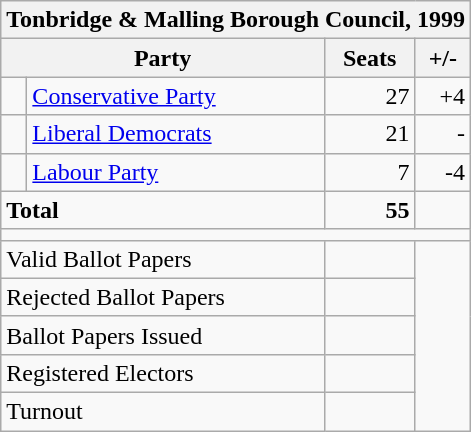<table class="wikitable" border="1" style="text-align:right; font-size:100%">
<tr>
<th align=center colspan=4>Tonbridge & Malling Borough Council, 1999</th>
</tr>
<tr>
<th align=left colspan=2>Party</th>
<th align=center>Seats</th>
<th align=center>+/-</th>
</tr>
<tr>
<td bgcolor=> </td>
<td align=left><a href='#'>Conservative Party</a></td>
<td>27</td>
<td>+4</td>
</tr>
<tr>
<td bgcolor=> </td>
<td align=left><a href='#'>Liberal Democrats</a></td>
<td>21</td>
<td>-</td>
</tr>
<tr>
<td bgcolor=> </td>
<td align=left><a href='#'>Labour Party</a></td>
<td>7</td>
<td>-4</td>
</tr>
<tr>
<td align=left colspan=2><strong>Total</strong></td>
<td><strong>55</strong></td>
<td></td>
</tr>
<tr>
<td align=left colspan=4></td>
</tr>
<tr>
<td align=left colspan=2>Valid Ballot Papers</td>
<td></td>
<td rowspan=5></td>
</tr>
<tr>
<td align=left colspan=2>Rejected Ballot Papers</td>
<td></td>
</tr>
<tr>
<td align=left colspan=2>Ballot Papers Issued</td>
<td></td>
</tr>
<tr>
<td align=left colspan=2>Registered Electors</td>
<td></td>
</tr>
<tr>
<td align=left colspan=2>Turnout</td>
<td></td>
</tr>
</table>
